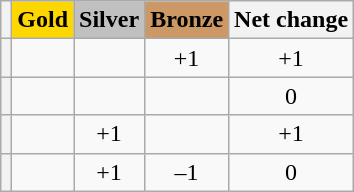<table class="wikitable plainrowheaders sortable" style="text-align:center">
<tr>
<th scope="col"></th>
<th scope="col" style="background-color:gold">Gold</th>
<th scope="col" style="background-color:silver">Silver</th>
<th scope="col" style="background-color:#c96">Bronze</th>
<th scope="col">Net change</th>
</tr>
<tr>
<th scope="row" style="text-align:left"></th>
<td></td>
<td></td>
<td>+1</td>
<td>+1</td>
</tr>
<tr>
<th scope="row" style="text-align:left"></th>
<td></td>
<td></td>
<td></td>
<td>0</td>
</tr>
<tr>
<th scope="row" style="text-align:left"></th>
<td></td>
<td>+1</td>
<td></td>
<td>+1</td>
</tr>
<tr>
<th scope="row" style="text-align:left"></th>
<td></td>
<td>+1</td>
<td>–1</td>
<td>0</td>
</tr>
</table>
